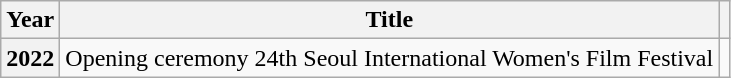<table class="wikitable plainrowheaders">
<tr>
<th scope="col">Year</th>
<th scope="col">Title</th>
<th scope="col" class="unsortable"></th>
</tr>
<tr>
<th scope="row">2022</th>
<td>Opening ceremony 24th Seoul International Women's Film Festival</td>
<td style="text-align:center"></td>
</tr>
</table>
